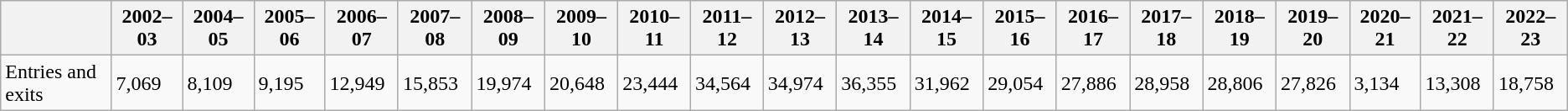<table class="wikitable">
<tr>
<th></th>
<th>2002–03</th>
<th>2004–05</th>
<th>2005–06</th>
<th>2006–07</th>
<th>2007–08</th>
<th>2008–09</th>
<th>2009–10</th>
<th>2010–11</th>
<th>2011–12</th>
<th>2012–13</th>
<th>2013–14</th>
<th>2014–15</th>
<th>2015–16</th>
<th>2016–17</th>
<th>2017–18</th>
<th>2018–19</th>
<th>2019–20</th>
<th>2020–21</th>
<th>2021–22</th>
<th>2022–23</th>
</tr>
<tr>
<td>Entries and exits</td>
<td>7,069</td>
<td>8,109</td>
<td>9,195</td>
<td>12,949</td>
<td>15,853</td>
<td>19,974</td>
<td>20,648</td>
<td>23,444</td>
<td>34,564</td>
<td>34,974</td>
<td>36,355</td>
<td>31,962</td>
<td>29,054</td>
<td>27,886</td>
<td>28,958</td>
<td>28,806</td>
<td>27,826</td>
<td>3,134</td>
<td>13,308</td>
<td>18,758</td>
</tr>
</table>
